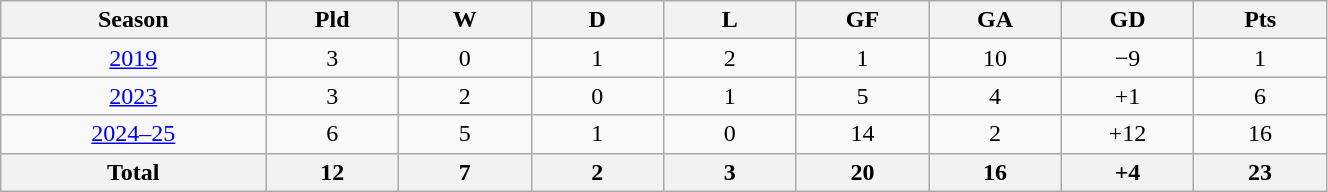<table class="wikitable sortable" width="70%" style="text-align:center">
<tr>
<th width="10%">Season</th>
<th width="5%">Pld</th>
<th width="5%">W</th>
<th width="5%">D</th>
<th width="5%">L</th>
<th width="5%">GF</th>
<th width="5%">GA</th>
<th width="5%">GD</th>
<th width="5%">Pts</th>
</tr>
<tr>
<td><a href='#'>2019</a></td>
<td>3</td>
<td>0</td>
<td>1</td>
<td>2</td>
<td>1</td>
<td>10</td>
<td>−9</td>
<td>1</td>
</tr>
<tr>
<td><a href='#'>2023</a></td>
<td>3</td>
<td>2</td>
<td>0</td>
<td>1</td>
<td>5</td>
<td>4</td>
<td>+1</td>
<td>6</td>
</tr>
<tr>
<td><a href='#'>2024–25</a></td>
<td>6</td>
<td>5</td>
<td>1</td>
<td>0</td>
<td>14</td>
<td>2</td>
<td>+12</td>
<td>16</td>
</tr>
<tr>
<th>Total</th>
<th>12</th>
<th>7</th>
<th>2</th>
<th>3</th>
<th>20</th>
<th>16</th>
<th>+4</th>
<th>23</th>
</tr>
</table>
